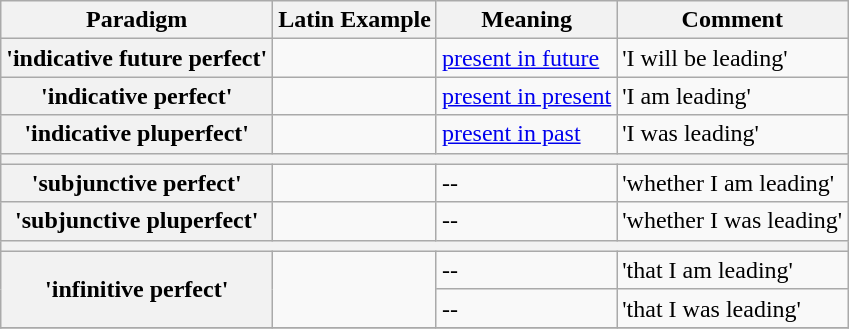<table class="wikitable">
<tr>
<th>Paradigm</th>
<th>Latin Example</th>
<th>Meaning</th>
<th>Comment</th>
</tr>
<tr>
<th rowspan=1>'indicative future perfect'</th>
<td rowspan=1><strong></strong></td>
<td><a href='#'>present in future</a></td>
<td>'I will be leading'</td>
</tr>
<tr>
<th rowspan=1>'indicative perfect'</th>
<td rowspan=1><strong></strong></td>
<td><a href='#'>present in present</a></td>
<td>'I am leading'</td>
</tr>
<tr>
<th rowspan=1>'indicative pluperfect'</th>
<td rowspan=1><strong></strong></td>
<td><a href='#'>present in past</a></td>
<td>'I was leading'</td>
</tr>
<tr>
<th colspan=4></th>
</tr>
<tr>
<th rowspan=1>'subjunctive perfect'</th>
<td rowspan=1><strong></strong></td>
<td>--</td>
<td>'whether I am leading'</td>
</tr>
<tr>
<th rowspan=1>'subjunctive pluperfect'</th>
<td rowspan=1><strong></strong></td>
<td>--</td>
<td>'whether I was leading'</td>
</tr>
<tr>
<th colspan=4></th>
</tr>
<tr>
<th rowspan=2>'infinitive perfect'</th>
<td rowspan=2><strong></strong></td>
<td>--</td>
<td>'that I am leading'</td>
</tr>
<tr>
<td>--</td>
<td>'that I was leading'</td>
</tr>
<tr>
</tr>
</table>
